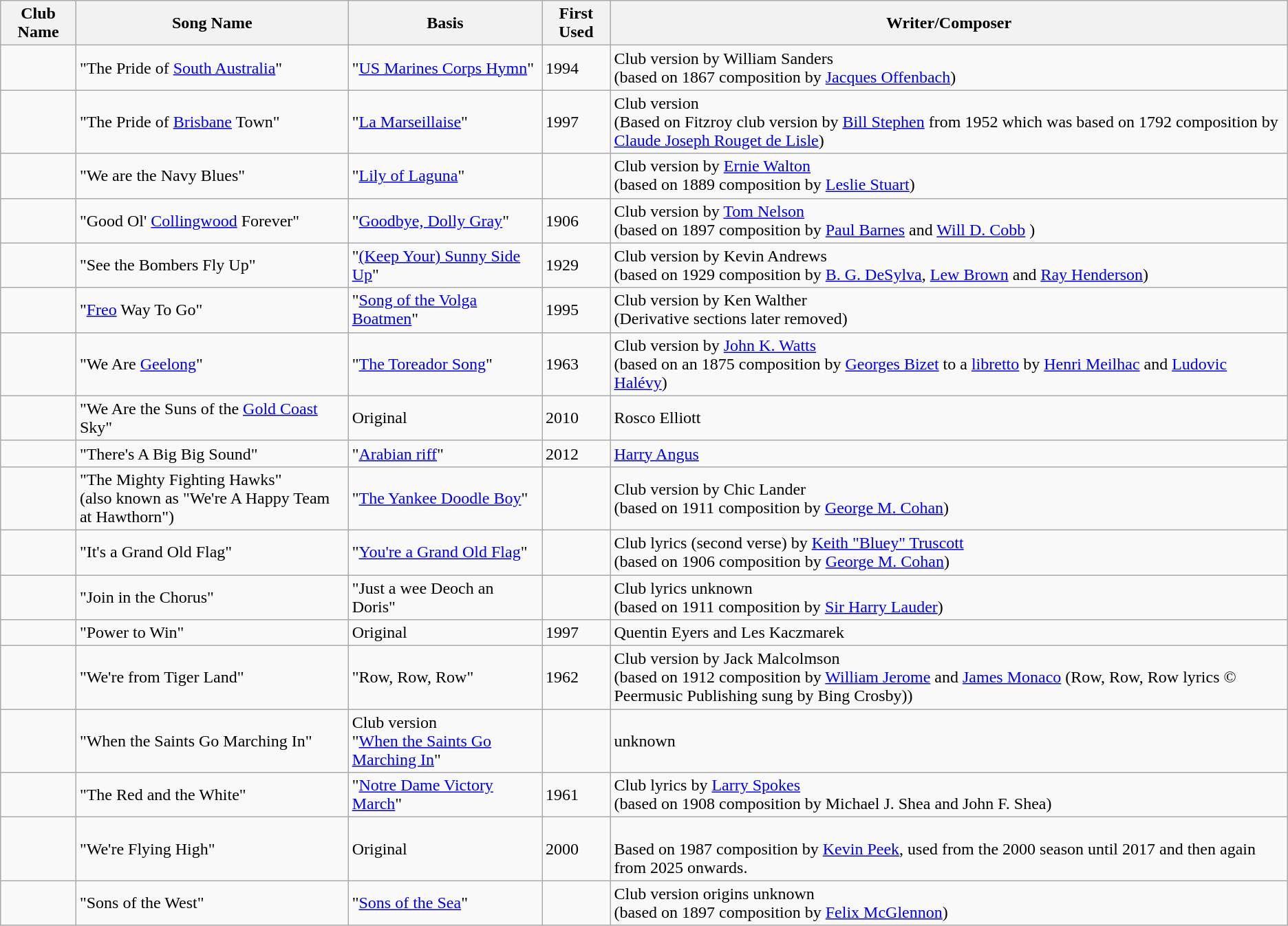<table class="wikitable sortable">
<tr>
<th>Club Name</th>
<th>Song Name</th>
<th>Basis</th>
<th>First Used</th>
<th>Writer/Composer</th>
</tr>
<tr>
<td></td>
<td>"The Pride of <a href='#'>South Australia</a>"</td>
<td>"<a href='#'>US Marines Corps Hymn</a>"</td>
<td> 1994</td>
<td>Club version by William Sanders<br>(based on 1867 composition by <a href='#'>Jacques Offenbach</a>)</td>
</tr>
<tr>
<td></td>
<td>"The Pride of <a href='#'>Brisbane</a> Town"</td>
<td>"<a href='#'>La Marseillaise</a>"</td>
<td> 1997</td>
<td>Club version<br>(Based on Fitzroy club version by <a href='#'>Bill Stephen</a> from 1952 which was based on 1792 composition by <a href='#'>Claude Joseph Rouget de Lisle</a>)</td>
</tr>
<tr>
<td></td>
<td>"We are the Navy Blues"</td>
<td>"<a href='#'>Lily of Laguna</a>"</td>
<td></td>
<td>Club version by <a href='#'>Ernie Walton</a><br>(based on 1889 composition by <a href='#'>Leslie Stuart</a>)</td>
</tr>
<tr>
<td></td>
<td>"Good Ol' <a href='#'>Collingwood</a> Forever"</td>
<td>"<a href='#'>Goodbye, Dolly Gray</a>"</td>
<td> 1906</td>
<td>Club version by <a href='#'>Tom Nelson</a><br>(based on 1897 composition by <a href='#'>Paul Barnes</a> and <a href='#'>Will D. Cobb</a> )</td>
</tr>
<tr>
<td></td>
<td>"See the Bombers Fly Up"</td>
<td>"<a href='#'>(Keep Your) Sunny Side Up</a>"</td>
<td> 1929</td>
<td>Club version by Kevin Andrews<br>(based on 1929 composition by <a href='#'>B. G. DeSylva</a>, <a href='#'>Lew Brown</a> and <a href='#'>Ray Henderson</a>)</td>
</tr>
<tr>
<td></td>
<td>"<a href='#'>Freo</a> Way To Go"</td>
<td>"<a href='#'>Song of the Volga Boatmen</a>"</td>
<td> 1995</td>
<td>Club version by Ken Walther<br>(Derivative sections later removed)</td>
</tr>
<tr>
<td></td>
<td>"We Are <a href='#'>Geelong</a>"</td>
<td>"<a href='#'>The Toreador Song</a>"</td>
<td> 1963</td>
<td>Club version by <a href='#'>John K. Watts</a><br>(based on an 1875 composition by <a href='#'>Georges Bizet</a> to a <a href='#'>libretto</a> by <a href='#'>Henri Meilhac</a> and <a href='#'>Ludovic Halévy</a>)</td>
</tr>
<tr>
<td></td>
<td>"We Are the Suns of the <a href='#'>Gold Coast</a> Sky"</td>
<td>Original</td>
<td> 2010</td>
<td>Rosco Elliott</td>
</tr>
<tr>
<td></td>
<td>"There's A Big Big Sound"</td>
<td>"<a href='#'>Arabian riff</a>"</td>
<td> 2012</td>
<td><a href='#'>Harry Angus</a></td>
</tr>
<tr>
<td></td>
<td>"The Mighty Fighting Hawks"<br>(also known as "We're A Happy Team at Hawthorn")</td>
<td>"<a href='#'>The Yankee Doodle Boy</a>"</td>
<td></td>
<td>Club version by Chic Lander<br>(based on 1911 composition by <a href='#'>George M. Cohan</a>)</td>
</tr>
<tr>
<td></td>
<td>"It's a Grand Old Flag"</td>
<td>"<a href='#'>You're a Grand Old Flag</a>"</td>
<td></td>
<td>Club lyrics (second verse) by <a href='#'>Keith "Bluey" Truscott</a><br>(based on 1906 composition by <a href='#'>George M. Cohan</a>)</td>
</tr>
<tr>
<td></td>
<td>"Join in the Chorus"</td>
<td>"Just a wee Deoch an Doris"</td>
<td></td>
<td>Club lyrics unknown <br>(based on 1911 composition by <a href='#'>Sir Harry Lauder</a>)</td>
</tr>
<tr>
<td></td>
<td>"Power to Win"</td>
<td>Original</td>
<td> 1997</td>
<td>Quentin Eyers and Les Kaczmarek</td>
</tr>
<tr>
<td></td>
<td>"We're from Tiger Land"</td>
<td>"Row, Row, Row"</td>
<td> 1962</td>
<td>Club version by Jack Malcolmson<br>(based on 1912 composition by <a href='#'>William Jerome</a> and <a href='#'>James Monaco</a> (Row, Row, Row lyrics © Peermusic Publishing sung by Bing Crosby))</td>
</tr>
<tr>
<td></td>
<td>"When the Saints Go Marching In"</td>
<td>Club version<br>"<a href='#'>When the Saints Go Marching In</a>"</td>
<td></td>
<td>unknown</td>
</tr>
<tr>
<td></td>
<td>"The Red and the White"</td>
<td>"<a href='#'>Notre Dame Victory March</a>"</td>
<td> 1961</td>
<td>Club lyrics by <a href='#'>Larry Spokes</a><br>(based on 1908 composition by Michael J. Shea and John F. Shea)</td>
</tr>
<tr>
<td></td>
<td>"We're Flying High"</td>
<td>Original</td>
<td> 2000</td>
<td><br>Based on 1987 composition by <a href='#'>Kevin Peek</a>, used from the 2000 season until 2017 and then again from 2025 onwards.</td>
</tr>
<tr>
<td></td>
<td>"Sons of the West"</td>
<td>"<a href='#'>Sons of the Sea</a>"</td>
<td></td>
<td>Club version origins unknown<br>(based on 1897 composition by <a href='#'>Felix McGlennon</a>)</td>
</tr>
</table>
